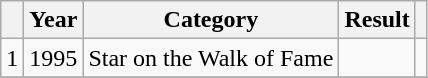<table class="wikitable" style="text-align:center;">
<tr>
<th scope="col"></th>
<th scope="col">Year</th>
<th scope="col">Category</th>
<th scope="col">Result</th>
<th scope="col"></th>
</tr>
<tr>
<td>1</td>
<td>1995</td>
<td>Star on the Walk of Fame</td>
<td></td>
<td></td>
</tr>
<tr>
</tr>
</table>
